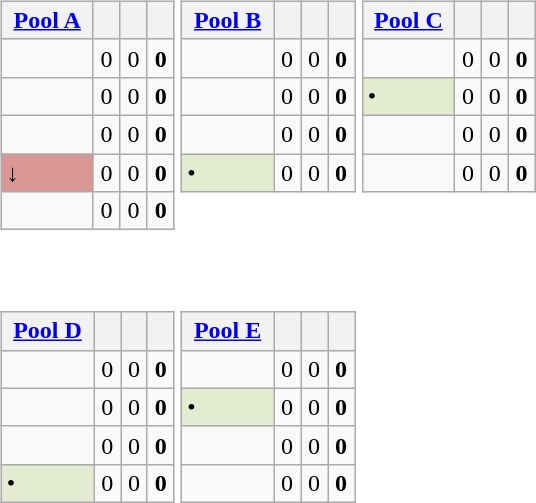<table>
<tr valign="top">
<td width="25%"><br><table class="wikitable" width="100%" style="text-align: center;">
<tr>
<th><a href='#'>Pool A</a></th>
<th></th>
<th></th>
<th></th>
</tr>
<tr>
<td style="text-align: left;"></td>
<td>0</td>
<td>0</td>
<td><strong>0</strong></td>
</tr>
<tr>
<td style="text-align: left;"></td>
<td>0</td>
<td>0</td>
<td><strong>0</strong></td>
</tr>
<tr>
<td style="text-align: left;"></td>
<td>0</td>
<td>0</td>
<td><strong>0</strong></td>
</tr>
<tr>
<td bgcolor="#DA9694" style="text-align: left;"> ↓</td>
<td>0</td>
<td>0</td>
<td><strong>0</strong></td>
</tr>
<tr>
<td style="text-align: left;"></td>
<td>0</td>
<td>0</td>
<td><strong>0</strong></td>
</tr>
</table>
</td>
<td width="25%"><br><table class="wikitable" width="100%" style="text-align: center;">
<tr>
<th><a href='#'>Pool B</a></th>
<th></th>
<th></th>
<th></th>
</tr>
<tr>
<td style="text-align: left;"></td>
<td>0</td>
<td>0</td>
<td><strong>0</strong></td>
</tr>
<tr>
<td style="text-align: left;"></td>
<td>0</td>
<td>0</td>
<td><strong>0</strong></td>
</tr>
<tr>
<td style="text-align: left;"></td>
<td>0</td>
<td>0</td>
<td><strong>0</strong></td>
</tr>
<tr>
<td bgcolor="#E3ECD0" style="text-align: left;"> •</td>
<td>0</td>
<td>0</td>
<td><strong>0</strong></td>
</tr>
</table>
</td>
<td width="25%"><br><table class="wikitable" width="100%" style="text-align: center;">
<tr>
<th><a href='#'>Pool C</a></th>
<th></th>
<th></th>
<th></th>
</tr>
<tr>
<td style="text-align: left;"></td>
<td>0</td>
<td>0</td>
<td><strong>0</strong></td>
</tr>
<tr>
<td bgcolor="#E3ECD0" style="text-align: left;"> •</td>
<td>0</td>
<td>0</td>
<td><strong>0</strong></td>
</tr>
<tr>
<td style="text-align: left;"></td>
<td>0</td>
<td>0</td>
<td><strong>0</strong></td>
</tr>
<tr>
<td style="text-align: left;"></td>
<td>0</td>
<td>0</td>
<td><strong>0</strong></td>
</tr>
</table>
</td>
<td width="25%"></td>
</tr>
<tr valign="top">
<td><br><table class="wikitable" width="100%" style="text-align: center;">
<tr>
<th><a href='#'>Pool D</a></th>
<th></th>
<th></th>
<th></th>
</tr>
<tr>
<td style="text-align: left;"></td>
<td>0</td>
<td>0</td>
<td><strong>0</strong></td>
</tr>
<tr>
<td style="text-align: left;"></td>
<td>0</td>
<td>0</td>
<td><strong>0</strong></td>
</tr>
<tr>
<td style="text-align: left;"></td>
<td>0</td>
<td>0</td>
<td><strong>0</strong></td>
</tr>
<tr>
<td bgcolor="#E3ECD0" style="text-align: left;"> •</td>
<td>0</td>
<td>0</td>
<td><strong>0</strong></td>
</tr>
</table>
</td>
<td width="25%"><br><table class="wikitable" width="100%" style="text-align: center;">
<tr>
<th><a href='#'>Pool E</a></th>
<th></th>
<th></th>
<th></th>
</tr>
<tr>
<td style="text-align: left;"></td>
<td>0</td>
<td>0</td>
<td><strong>0</strong></td>
</tr>
<tr>
<td bgcolor="#E3ECD0" style="text-align: left;"> •</td>
<td>0</td>
<td>0</td>
<td><strong>0</strong></td>
</tr>
<tr>
<td style="text-align: left;"></td>
<td>0</td>
<td>0</td>
<td><strong>0</strong></td>
</tr>
<tr>
<td style="text-align: left;"></td>
<td>0</td>
<td>0</td>
<td><strong>0</strong></td>
</tr>
</table>
</td>
</tr>
</table>
